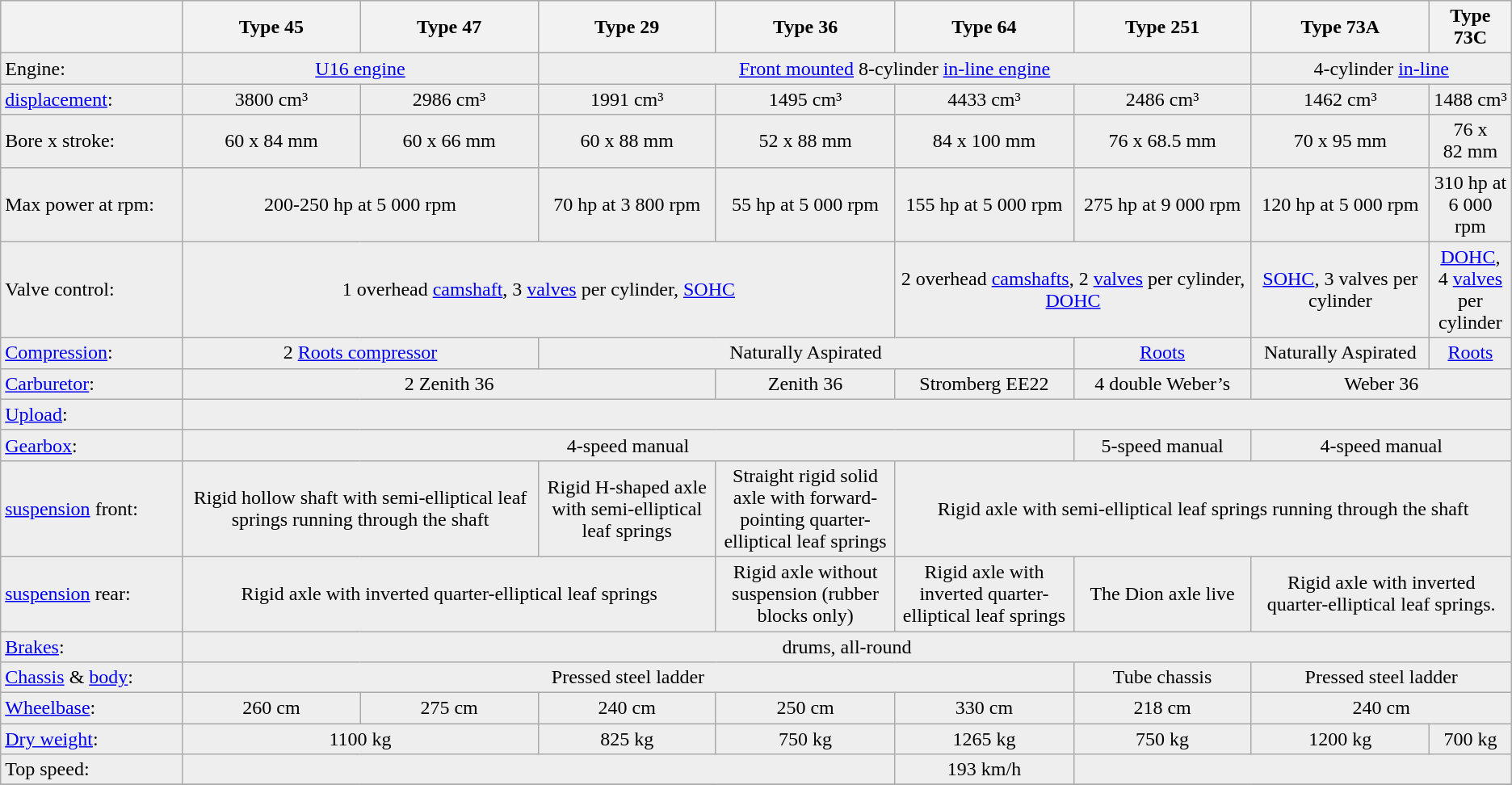<table class="prettytable">
<tr ---- bgcolor="#DDDDDD">
<th width="12.5%"></th>
<th width="12.5%">Type 45</th>
<th width="12.5%">Type 47</th>
<th width="12.5%">Type 29</th>
<th width="12.5%">Type 36</th>
<th width="12.5%">Type 64</th>
<th width="12.5%">Type 251</th>
<th width="12.5%">Type 73A</th>
<th width="12.5%">Type 73C</th>
</tr>
<tr ---- bgcolor="#EEEEEE">
<td>Engine: </td>
<td colspan="2" align="center"><a href='#'>U16 engine</a></td>
<td colspan="4" align="center"><a href='#'>Front mounted</a> 8-cylinder <a href='#'>in-line engine</a></td>
<td colspan="2" align="center">4-cylinder <a href='#'>in-line</a></td>
</tr>
<tr ---- bgcolor="#EEEEEE">
<td><a href='#'>displacement</a>: </td>
<td align="center">3800 cm³</td>
<td align="center">2986 cm³</td>
<td align="center">1991 cm³</td>
<td align="center">1495 cm³</td>
<td align="center">4433 cm³</td>
<td align="center">2486 cm³</td>
<td align="center">1462 cm³</td>
<td align="center">1488 cm³</td>
</tr>
<tr ---- bgcolor="#EEEEEE">
<td>Bore x stroke: </td>
<td align="center">60 x 84 mm</td>
<td align="center">60 x 66 mm</td>
<td align="center">60 x 88 mm</td>
<td align="center">52 x 88 mm</td>
<td align="center">84 x 100 mm</td>
<td align="center">76 x 68.5 mm</td>
<td align="center">70 x 95 mm</td>
<td align="center">76 x 82 mm</td>
</tr>
<tr ---- bgcolor="#EEEEEE">
<td>Max power at rpm: </td>
<td colspan="2" align="center">200-250 hp at 5 000 rpm</td>
<td align="center">70 hp at 3 800 rpm</td>
<td align="center">55 hp at 5 000 rpm</td>
<td align="center">155 hp at 5 000 rpm</td>
<td align="center">275 hp at 9 000 rpm</td>
<td align="center">120 hp at 5 000 rpm</td>
<td align="center">310 hp at 6 000 rpm</td>
</tr>
<tr ---- bgcolor="#EEEEEE">
<td>Valve control: </td>
<td colspan="4" align="center">1 overhead <a href='#'>camshaft</a>, 3 <a href='#'>valves</a> per cylinder, <a href='#'>SOHC</a></td>
<td colspan="2" align="center">2 overhead <a href='#'>camshafts</a>, 2 <a href='#'>valves</a> per cylinder, <a href='#'>DOHC</a></td>
<td align="center"><a href='#'>SOHC</a>, 3 valves per cylinder</td>
<td align="center"><a href='#'>DOHC</a>, 4 <a href='#'>valves</a> per cylinder</td>
</tr>
<tr ---- bgcolor="#EEEEEE">
<td><a href='#'>Compression</a>: </td>
<td colspan="2" align="center">2 <a href='#'>Roots compressor</a></td>
<td colspan="3" align="center">Naturally Aspirated</td>
<td align="center"><a href='#'>Roots</a></td>
<td align="center">Naturally Aspirated</td>
<td align="center"><a href='#'>Roots</a></td>
</tr>
<tr ---- bgcolor="#EEEEEE">
<td><a href='#'>Carburetor</a>: </td>
<td colspan="3" align="center">2 Zenith 36</td>
<td align="center">Zenith 36</td>
<td align="center">Stromberg EE22</td>
<td align="center">4 double Weber’s</td>
<td colspan="2" align="center">Weber 36</td>
</tr>
<tr ---- bgcolor="#EEEEEE">
<td><a href='#'>Upload</a>: </td>
<td colspan="8" align="center"></td>
</tr>
<tr ---- bgcolor="#EEEEEE">
<td><a href='#'>Gearbox</a>: </td>
<td colspan="5" align="center">4-speed manual</td>
<td align="center">5-speed manual</td>
<td colspan="2" align="center">4-speed manual</td>
</tr>
<tr ---- bgcolor="#EEEEEE">
<td><a href='#'>suspension</a> front: </td>
<td colspan="2" align="center">Rigid hollow shaft with semi-elliptical leaf springs running through the shaft</td>
<td align="center">Rigid H-shaped axle with semi-elliptical leaf springs</td>
<td align="center">Straight rigid solid axle with forward-pointing quarter-elliptical leaf springs</td>
<td colspan="4" align="center">Rigid axle with semi-elliptical leaf springs running through the shaft</td>
</tr>
<tr ---- bgcolor="#EEEEEE">
<td><a href='#'>suspension</a> rear: </td>
<td colspan="3" align="center">Rigid axle with inverted quarter-elliptical leaf springs</td>
<td align="center">Rigid axle without suspension (rubber blocks only)</td>
<td align="center">Rigid axle with inverted quarter-elliptical leaf springs</td>
<td align="center">The Dion axle live</td>
<td colspan="2" align="center">Rigid axle with inverted quarter-elliptical leaf springs.</td>
</tr>
<tr ---- bgcolor="#EEEEEE">
<td><a href='#'>Brakes</a>: </td>
<td colspan="8" align="center">drums, all-round</td>
</tr>
<tr ---- bgcolor="#EEEEEE">
<td><a href='#'>Chassis</a> & <a href='#'>body</a>: </td>
<td colspan="5" align="center">Pressed steel ladder</td>
<td align="center">Tube chassis</td>
<td colspan="2" align="center">Pressed steel ladder</td>
</tr>
<tr ---- bgcolor="#EEEEEE">
<td><a href='#'>Wheelbase</a>: </td>
<td align="center">260 cm</td>
<td align="center">275 cm</td>
<td align="center">240 cm</td>
<td align="center">250 cm</td>
<td align="center">330 cm</td>
<td align="center">218 cm</td>
<td colspan="2" align="center">240 cm</td>
</tr>
<tr ---- bgcolor="#EEEEEE">
<td><a href='#'>Dry weight</a>: </td>
<td colspan="2" align="center">1100 kg</td>
<td align="center">825 kg</td>
<td align="center">750 kg</td>
<td align="center">1265 kg</td>
<td align="center">750 kg</td>
<td align="center">1200 kg</td>
<td align="center">700 kg</td>
</tr>
<tr ---- bgcolor="#EEEEEE">
<td>Top speed: </td>
<td colspan="4"  align="center"></td>
<td align="center">193 km/h</td>
<td colspan="3"  align="center"></td>
</tr>
<tr ---- bgcolor="#EEEEEE">
</tr>
</table>
